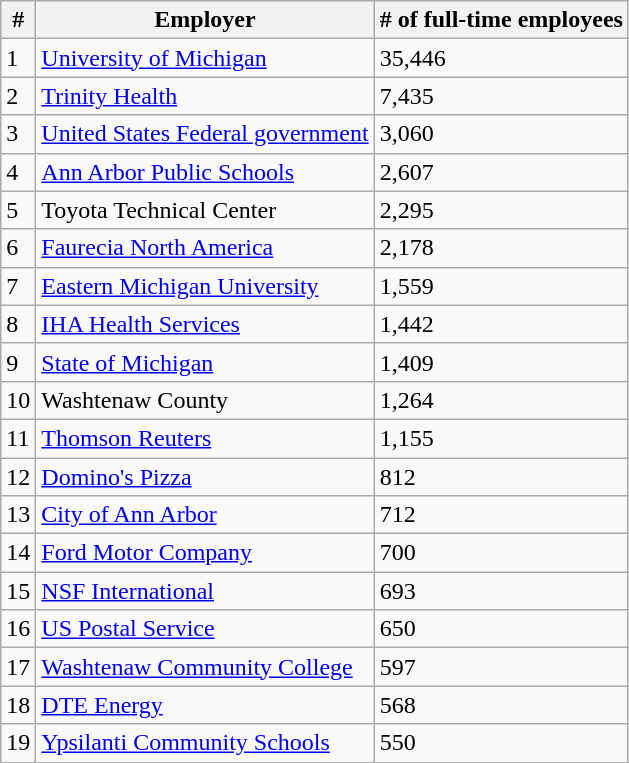<table class="wikitable sortable">
<tr>
<th>#</th>
<th>Employer</th>
<th># of full-time employees</th>
</tr>
<tr>
<td>1</td>
<td><a href='#'>University of Michigan</a></td>
<td>35,446</td>
</tr>
<tr>
<td>2</td>
<td><a href='#'>Trinity Health</a></td>
<td>7,435</td>
</tr>
<tr>
<td>3</td>
<td><a href='#'>United States Federal government</a></td>
<td>3,060</td>
</tr>
<tr>
<td>4</td>
<td><a href='#'>Ann Arbor Public Schools</a></td>
<td>2,607</td>
</tr>
<tr>
<td>5</td>
<td>Toyota Technical Center</td>
<td>2,295</td>
</tr>
<tr>
<td>6</td>
<td><a href='#'>Faurecia North America</a></td>
<td>2,178</td>
</tr>
<tr>
<td>7</td>
<td><a href='#'>Eastern Michigan University</a></td>
<td>1,559</td>
</tr>
<tr>
<td>8</td>
<td><a href='#'>IHA Health Services</a></td>
<td>1,442</td>
</tr>
<tr>
<td>9</td>
<td><a href='#'>State of Michigan</a></td>
<td>1,409</td>
</tr>
<tr>
<td>10</td>
<td>Washtenaw County</td>
<td>1,264</td>
</tr>
<tr>
<td>11</td>
<td><a href='#'>Thomson Reuters</a></td>
<td>1,155</td>
</tr>
<tr>
<td>12</td>
<td><a href='#'>Domino's Pizza</a></td>
<td>812</td>
</tr>
<tr>
<td>13</td>
<td><a href='#'>City of Ann Arbor</a></td>
<td>712</td>
</tr>
<tr>
<td>14</td>
<td><a href='#'>Ford Motor Company</a></td>
<td>700</td>
</tr>
<tr>
<td>15</td>
<td><a href='#'>NSF International</a></td>
<td>693</td>
</tr>
<tr>
<td>16</td>
<td><a href='#'>US Postal Service</a></td>
<td>650</td>
</tr>
<tr>
<td>17</td>
<td><a href='#'>Washtenaw Community College</a></td>
<td>597</td>
</tr>
<tr>
<td>18</td>
<td><a href='#'>DTE Energy</a></td>
<td>568</td>
</tr>
<tr>
<td>19</td>
<td><a href='#'>Ypsilanti Community Schools</a></td>
<td>550</td>
</tr>
</table>
